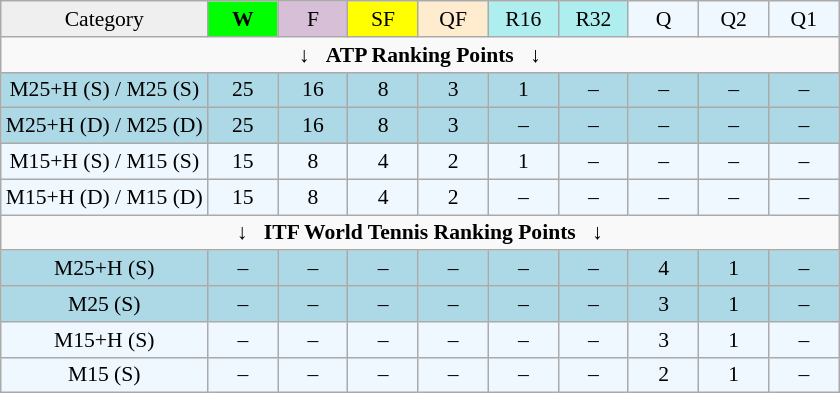<table class="wikitable" style="font-size:90%">
<tr align=center>
<td style="background:#efefef;">Category</td>
<td style="width:40px; background:lime;"><strong>W</strong></td>
<td style="width:40px; background:thistle;">F</td>
<td style="width:40px; background:#ff0;">SF</td>
<td style="width:40px; background:#ffebcd;">QF</td>
<td style="width:40px; background:#afeeee;">R16</td>
<td style="width:40px; background:#afeeee;">R32</td>
<td style="width:40px; background:#f0f8ff;">Q</td>
<td style="width:40px; background:#f0f8ff;">Q2</td>
<td style="width:40px; background:#f0f8ff;">Q1</td>
</tr>
<tr>
<td colspan="11" align="center">↓   <strong>ATP Ranking Points</strong>   ↓</td>
</tr>
<tr style="text-align:center; background:lightblue;">
<td>M25+H (S) / M25 (S)</td>
<td>25</td>
<td>16</td>
<td>8</td>
<td>3</td>
<td>1</td>
<td>–</td>
<td>–</td>
<td>–</td>
<td>–</td>
</tr>
<tr style="text-align:center; background:lightblue;">
<td>M25+H (D) / M25 (D)</td>
<td>25</td>
<td>16</td>
<td>8</td>
<td>3</td>
<td>–</td>
<td>–</td>
<td>–</td>
<td>–</td>
<td>–</td>
</tr>
<tr style="text-align:center; background:#f0f8ff;">
<td>M15+H (S) / M15 (S)</td>
<td>15</td>
<td>8</td>
<td>4</td>
<td>2</td>
<td>1</td>
<td>–</td>
<td>–</td>
<td>–</td>
<td>–</td>
</tr>
<tr style="text-align:center; background:#f0f8ff;">
<td>M15+H (D) / M15 (D)</td>
<td>15</td>
<td>8</td>
<td>4</td>
<td>2</td>
<td>–</td>
<td>–</td>
<td>–</td>
<td>–</td>
<td>–</td>
</tr>
<tr>
<td colspan="11" align="center">↓   <strong>ITF World Tennis Ranking Points</strong>   ↓</td>
</tr>
<tr style="text-align:center; background:lightblue;">
<td>M25+H (S)</td>
<td>–</td>
<td>–</td>
<td>–</td>
<td>–</td>
<td>–</td>
<td>–</td>
<td>4</td>
<td>1</td>
<td>–</td>
</tr>
<tr style="text-align:center; background:lightblue;">
<td>M25 (S)</td>
<td>–</td>
<td>–</td>
<td>–</td>
<td>–</td>
<td>–</td>
<td>–</td>
<td>3</td>
<td>1</td>
<td>–</td>
</tr>
<tr style="text-align:center; background:#f0f8ff;">
<td>M15+H (S)</td>
<td>–</td>
<td>–</td>
<td>–</td>
<td>–</td>
<td>–</td>
<td>–</td>
<td>3</td>
<td>1</td>
<td>–</td>
</tr>
<tr style="text-align:center; background:#f0f8ff;">
<td>M15 (S)</td>
<td>–</td>
<td>–</td>
<td>–</td>
<td>–</td>
<td>–</td>
<td>–</td>
<td>2</td>
<td>1</td>
<td>–</td>
</tr>
</table>
